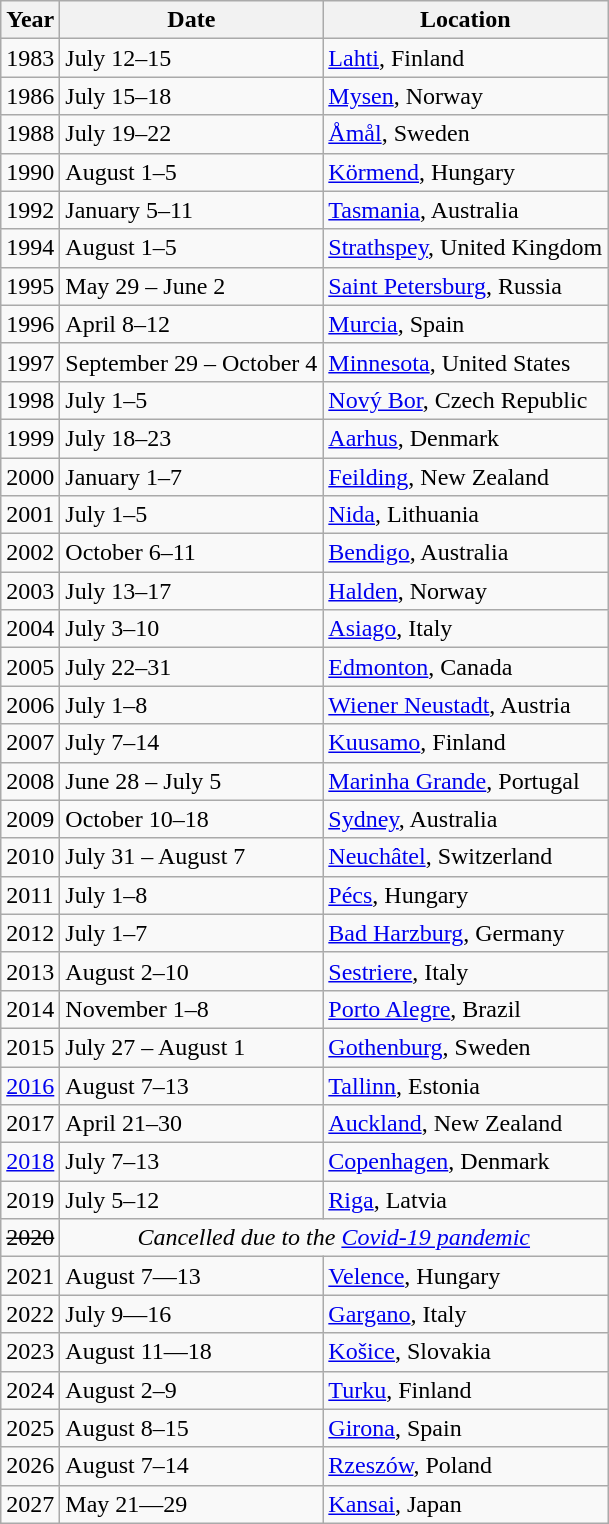<table class="wikitable">
<tr>
<th>Year</th>
<th>Date</th>
<th>Location</th>
</tr>
<tr>
<td>1983</td>
<td>July 12–15</td>
<td> <a href='#'>Lahti</a>, Finland</td>
</tr>
<tr>
<td>1986</td>
<td>July 15–18</td>
<td> <a href='#'>Mysen</a>, Norway</td>
</tr>
<tr>
<td>1988</td>
<td>July 19–22</td>
<td> <a href='#'>Åmål</a>, Sweden</td>
</tr>
<tr>
<td>1990</td>
<td>August 1–5</td>
<td> <a href='#'>Körmend</a>, Hungary</td>
</tr>
<tr>
<td>1992</td>
<td>January 5–11</td>
<td> <a href='#'>Tasmania</a>, Australia</td>
</tr>
<tr>
<td>1994</td>
<td>August 1–5</td>
<td> <a href='#'>Strathspey</a>, United Kingdom</td>
</tr>
<tr>
<td>1995</td>
<td>May 29 – June 2</td>
<td> <a href='#'>Saint Petersburg</a>, Russia</td>
</tr>
<tr>
<td>1996</td>
<td>April 8–12</td>
<td> <a href='#'>Murcia</a>, Spain</td>
</tr>
<tr>
<td>1997</td>
<td>September 29 – October 4</td>
<td> <a href='#'>Minnesota</a>, United States</td>
</tr>
<tr>
<td>1998</td>
<td>July 1–5</td>
<td> <a href='#'>Nový Bor</a>, Czech Republic</td>
</tr>
<tr>
<td>1999</td>
<td>July 18–23</td>
<td> <a href='#'>Aarhus</a>, Denmark</td>
</tr>
<tr>
<td>2000</td>
<td>January 1–7</td>
<td> <a href='#'>Feilding</a>, New Zealand</td>
</tr>
<tr>
<td>2001</td>
<td>July 1–5</td>
<td> <a href='#'>Nida</a>, Lithuania</td>
</tr>
<tr>
<td>2002</td>
<td>October 6–11</td>
<td> <a href='#'>Bendigo</a>, Australia</td>
</tr>
<tr>
<td>2003</td>
<td>July 13–17</td>
<td> <a href='#'>Halden</a>, Norway</td>
</tr>
<tr>
<td>2004</td>
<td>July 3–10</td>
<td> <a href='#'>Asiago</a>, Italy</td>
</tr>
<tr>
<td>2005</td>
<td>July 22–31</td>
<td> <a href='#'>Edmonton</a>, Canada</td>
</tr>
<tr>
<td>2006</td>
<td>July 1–8</td>
<td> <a href='#'>Wiener Neustadt</a>, Austria</td>
</tr>
<tr>
<td>2007</td>
<td>July 7–14</td>
<td> <a href='#'>Kuusamo</a>, Finland</td>
</tr>
<tr>
<td>2008</td>
<td>June 28 – July 5</td>
<td> <a href='#'>Marinha Grande</a>, Portugal</td>
</tr>
<tr>
<td>2009</td>
<td>October 10–18</td>
<td> <a href='#'>Sydney</a>, Australia</td>
</tr>
<tr>
<td>2010</td>
<td>July 31 – August 7</td>
<td> <a href='#'>Neuchâtel</a>, Switzerland</td>
</tr>
<tr>
<td>2011</td>
<td>July 1–8</td>
<td> <a href='#'>Pécs</a>, Hungary</td>
</tr>
<tr>
<td>2012</td>
<td>July 1–7</td>
<td> <a href='#'>Bad Harzburg</a>, Germany</td>
</tr>
<tr>
<td>2013</td>
<td>August 2–10</td>
<td> <a href='#'>Sestriere</a>, Italy</td>
</tr>
<tr>
<td>2014</td>
<td>November 1–8</td>
<td> <a href='#'>Porto Alegre</a>, Brazil</td>
</tr>
<tr>
<td>2015</td>
<td>July 27 – August 1</td>
<td> <a href='#'>Gothenburg</a>, Sweden</td>
</tr>
<tr>
<td><a href='#'>2016</a></td>
<td>August 7–13</td>
<td> <a href='#'>Tallinn</a>, Estonia</td>
</tr>
<tr>
<td>2017</td>
<td>April 21–30</td>
<td> <a href='#'>Auckland</a>, New Zealand</td>
</tr>
<tr>
<td><a href='#'>2018</a></td>
<td>July 7–13</td>
<td> <a href='#'>Copenhagen</a>, Denmark</td>
</tr>
<tr>
<td>2019</td>
<td>July 5–12</td>
<td> <a href='#'>Riga</a>, Latvia</td>
</tr>
<tr>
<td><s>2020</s></td>
<td colspan="2" style="text-align:center"><em>Cancelled due to the <a href='#'>Covid-19 pandemic</a></em></td>
</tr>
<tr>
<td>2021</td>
<td>August 7—13</td>
<td> <a href='#'>Velence</a>, Hungary</td>
</tr>
<tr>
<td>2022</td>
<td>July 9—16</td>
<td> <a href='#'>Gargano</a>, Italy</td>
</tr>
<tr>
<td>2023</td>
<td>August 11—18</td>
<td> <a href='#'>Košice</a>, Slovakia</td>
</tr>
<tr>
<td>2024</td>
<td>August 2–9</td>
<td> <a href='#'>Turku</a>, Finland</td>
</tr>
<tr>
<td>2025</td>
<td>August 8–15</td>
<td> <a href='#'>Girona</a>, Spain </td>
</tr>
<tr>
<td>2026</td>
<td>August 7–14</td>
<td> <a href='#'>Rzeszów</a>, Poland</td>
</tr>
<tr>
<td>2027</td>
<td>May 21—29</td>
<td> <a href='#'>Kansai</a>, Japan</td>
</tr>
</table>
